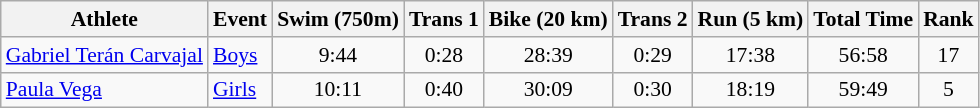<table class="wikitable" style="font-size:90%;">
<tr>
<th>Athlete</th>
<th>Event</th>
<th>Swim (750m)</th>
<th>Trans 1</th>
<th>Bike (20 km)</th>
<th>Trans 2</th>
<th>Run (5 km)</th>
<th>Total Time</th>
<th>Rank</th>
</tr>
<tr align=center>
<td align=left><a href='#'>Gabriel Terán Carvajal</a></td>
<td align=left><a href='#'>Boys</a></td>
<td>9:44</td>
<td>0:28</td>
<td>28:39</td>
<td>0:29</td>
<td>17:38</td>
<td>56:58</td>
<td>17</td>
</tr>
<tr align=center>
<td align=left><a href='#'>Paula Vega</a></td>
<td align=left><a href='#'>Girls</a></td>
<td>10:11</td>
<td>0:40</td>
<td>30:09</td>
<td>0:30</td>
<td>18:19</td>
<td>59:49</td>
<td>5</td>
</tr>
</table>
